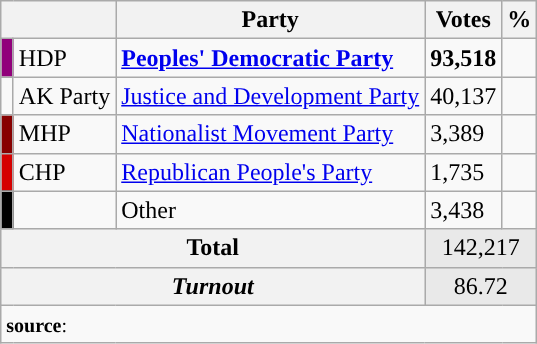<table class="wikitable">
<tr>
<th colspan="2" align="center"></th>
<th align="center">Party</th>
<th align="center">Votes</th>
<th align="center">%</th>
</tr>
<tr align="left">
<td bgcolor="#91007B" width="1"></td>
<td>HDP</td>
<td><strong><a href='#'>Peoples' Democratic Party</a></strong></td>
<td><strong>93,518</strong></td>
<td><strong></strong></td>
</tr>
<tr align="left">
<td></td>
<td>AK Party</td>
<td><a href='#'>Justice and Development Party</a></td>
<td>40,137</td>
<td></td>
</tr>
<tr align="left">
<td bgcolor="#870000" width="1"></td>
<td>MHP</td>
<td><a href='#'>Nationalist Movement Party</a></td>
<td>3,389</td>
<td></td>
</tr>
<tr align="left">
<td bgcolor="#d50000" width="1"></td>
<td>CHP</td>
<td><a href='#'>Republican People's Party</a></td>
<td>1,735</td>
<td></td>
</tr>
<tr align="left">
<td bgcolor=" " width="1"></td>
<td></td>
<td>Other</td>
<td>3,438</td>
<td></td>
</tr>
<tr align="left" style="background-color:#E9E9E9">
<th colspan="3" align="center"><strong>Total</strong></th>
<td colspan="5" align="center">142,217</td>
</tr>
<tr align="left" style="background-color:#E9E9E9">
<th colspan="3" align="center"><em>Turnout</em></th>
<td colspan="5" align="center">86.72</td>
</tr>
<tr>
<td colspan="9" align="left"><small><strong>source</strong>: </small></td>
</tr>
</table>
